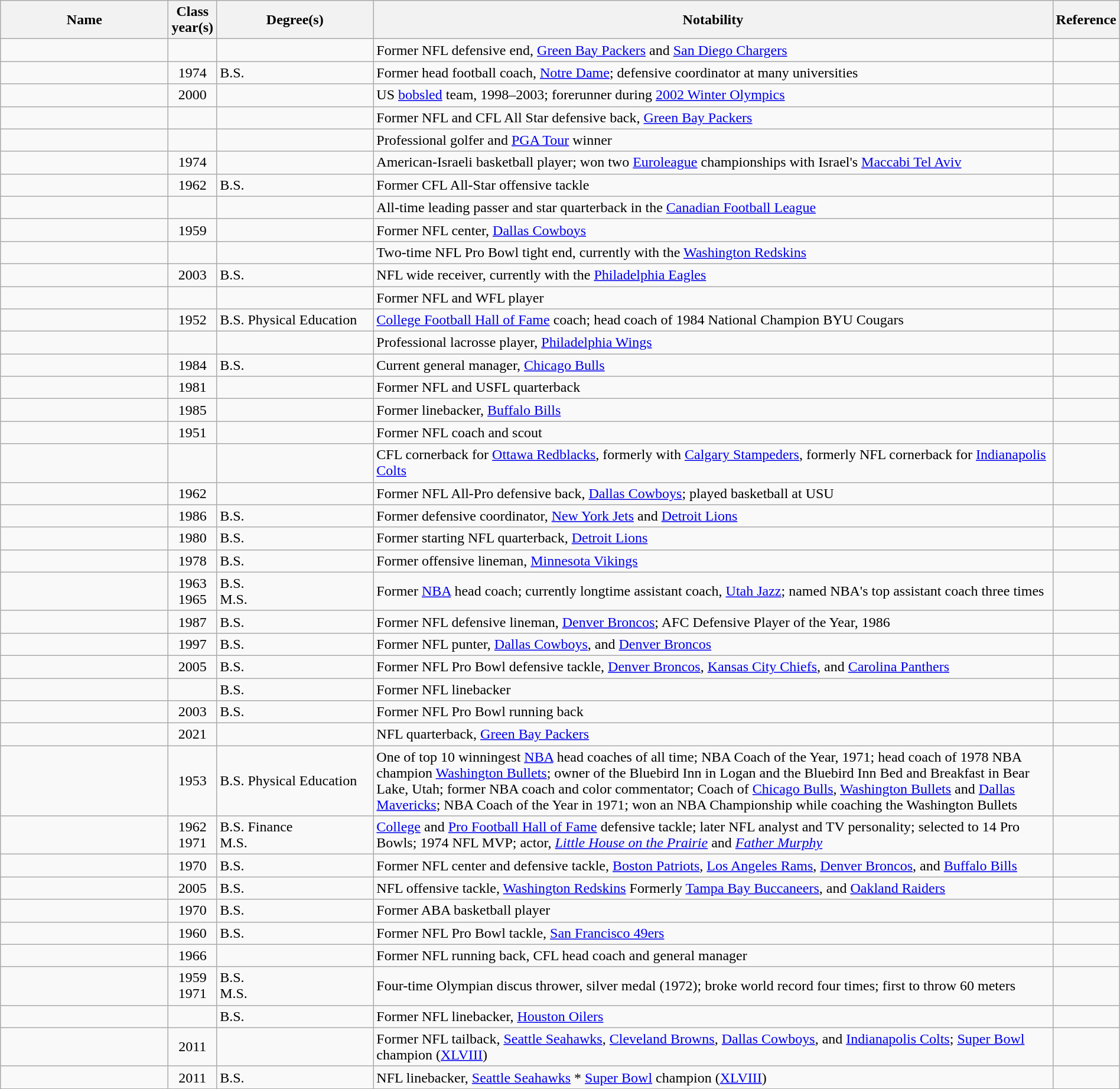<table class="wikitable sortable" style="width:100%">
<tr>
<th style="width:15%;" class="unsortable">Name</th>
<th style="width:3%;">Class year(s)</th>
<th style="width:14%;">Degree(s)</th>
<th style="width:*;" class="unsortable">Notability</th>
<th style="width:3%;" class="unsortable">Reference</th>
</tr>
<tr>
<td></td>
<td style="text-align:center;"></td>
<td></td>
<td>Former NFL defensive end, <a href='#'>Green Bay Packers</a> and <a href='#'>San Diego Chargers</a></td>
<td style="text-align:center;"></td>
</tr>
<tr>
<td></td>
<td style="text-align:center;">1974</td>
<td>B.S.</td>
<td>Former head football coach, <a href='#'>Notre Dame</a>; defensive coordinator at many universities</td>
<td style="text-align:center;"></td>
</tr>
<tr>
<td></td>
<td style="text-align:center;">2000</td>
<td></td>
<td>US <a href='#'>bobsled</a> team, 1998–2003; forerunner during <a href='#'>2002 Winter Olympics</a></td>
<td style="text-align:center;"></td>
</tr>
<tr>
<td></td>
<td style="text-align:center;"></td>
<td></td>
<td>Former NFL and CFL All Star defensive back, <a href='#'>Green Bay Packers</a></td>
<td style="text-align:center;"></td>
</tr>
<tr>
<td></td>
<td style="text-align:center;"></td>
<td></td>
<td>Professional golfer and <a href='#'>PGA Tour</a> winner</td>
<td style="text-align:center;"></td>
</tr>
<tr>
<td></td>
<td style="text-align:center;">1974</td>
<td></td>
<td>American-Israeli basketball player; won two <a href='#'>Euroleague</a> championships with Israel's <a href='#'>Maccabi Tel Aviv</a></td>
<td style="text-align:center;"></td>
</tr>
<tr>
<td></td>
<td style="text-align:center;">1962</td>
<td>B.S.</td>
<td>Former CFL All-Star offensive tackle</td>
<td style="text-align:center;"></td>
</tr>
<tr>
<td></td>
<td style="text-align:center;"></td>
<td></td>
<td>All-time leading passer and star quarterback in the <a href='#'>Canadian Football League</a></td>
<td style="text-align:center;"></td>
</tr>
<tr>
<td></td>
<td style="text-align:center;">1959</td>
<td></td>
<td>Former NFL center, <a href='#'>Dallas Cowboys</a></td>
<td style="text-align:center;"></td>
</tr>
<tr>
<td></td>
<td style="text-align:center;"></td>
<td></td>
<td>Two-time NFL Pro Bowl tight end, currently with the <a href='#'>Washington Redskins</a></td>
<td style="text-align:center;"></td>
</tr>
<tr>
<td></td>
<td style="text-align:center;">2003</td>
<td>B.S.</td>
<td>NFL wide receiver, currently with the <a href='#'>Philadelphia Eagles</a></td>
<td style="text-align:center;"></td>
</tr>
<tr>
<td></td>
<td style="text-align:center;"></td>
<td></td>
<td>Former NFL and WFL player</td>
<td style="text-align:center;"></td>
</tr>
<tr>
<td></td>
<td style="text-align:center;">1952</td>
<td>B.S. Physical Education</td>
<td><a href='#'>College Football Hall of Fame</a> coach; head coach of 1984 National Champion BYU Cougars</td>
<td style="text-align:center;"></td>
</tr>
<tr>
<td></td>
<td style="text-align:center;"></td>
<td></td>
<td>Professional lacrosse player, <a href='#'>Philadelphia Wings</a></td>
<td style="text-align:center;"></td>
</tr>
<tr>
<td></td>
<td style="text-align:center;">1984</td>
<td>B.S.</td>
<td>Current general manager, <a href='#'>Chicago Bulls</a></td>
<td style="text-align:center;"></td>
</tr>
<tr>
<td></td>
<td style="text-align:center;">1981</td>
<td></td>
<td>Former NFL and USFL quarterback</td>
<td style="text-align:center;"></td>
</tr>
<tr>
<td></td>
<td style="text-align:center;">1985</td>
<td></td>
<td>Former linebacker, <a href='#'>Buffalo Bills</a></td>
<td style="text-align:center;"></td>
</tr>
<tr>
<td></td>
<td style="text-align:center;">1951</td>
<td></td>
<td>Former NFL coach and scout</td>
<td style="text-align:center;"></td>
</tr>
<tr>
<td></td>
<td style="text-align:center;"></td>
<td></td>
<td>CFL cornerback for <a href='#'>Ottawa Redblacks</a>, formerly with <a href='#'>Calgary Stampeders</a>, formerly NFL cornerback for <a href='#'>Indianapolis Colts</a></td>
<td style="text-align:center;"></td>
</tr>
<tr>
<td></td>
<td style="text-align:center;">1962</td>
<td></td>
<td>Former NFL All-Pro defensive back, <a href='#'>Dallas Cowboys</a>; played basketball at USU</td>
<td style="text-align:center;"></td>
</tr>
<tr>
<td></td>
<td style="text-align:center;">1986</td>
<td>B.S.</td>
<td>Former defensive coordinator, <a href='#'>New York Jets</a> and <a href='#'>Detroit Lions</a></td>
<td style="text-align:center;"></td>
</tr>
<tr>
<td></td>
<td style="text-align:center;">1980</td>
<td>B.S.</td>
<td>Former starting NFL quarterback, <a href='#'>Detroit Lions</a></td>
<td style="text-align:center;"></td>
</tr>
<tr>
<td></td>
<td style="text-align:center;">1978</td>
<td>B.S.</td>
<td>Former offensive lineman, <a href='#'>Minnesota Vikings</a></td>
<td style="text-align:center;"></td>
</tr>
<tr>
<td></td>
<td style="text-align:center;">1963<br>1965</td>
<td>B.S.<br>M.S.</td>
<td>Former <a href='#'>NBA</a> head coach; currently longtime assistant coach, <a href='#'>Utah Jazz</a>; named NBA's top assistant coach three times</td>
<td style="text-align:center;"></td>
</tr>
<tr>
<td></td>
<td style="text-align:center;">1987</td>
<td>B.S.</td>
<td>Former NFL defensive lineman, <a href='#'>Denver Broncos</a>; AFC Defensive Player of the Year, 1986</td>
<td style="text-align:center;"></td>
</tr>
<tr>
<td></td>
<td style="text-align:center;">1997</td>
<td>B.S.</td>
<td>Former NFL punter, <a href='#'>Dallas Cowboys</a>, and <a href='#'>Denver Broncos</a></td>
<td style="text-align:center;"></td>
</tr>
<tr>
<td></td>
<td style="text-align:center;">2005</td>
<td>B.S.</td>
<td>Former NFL Pro Bowl defensive tackle, <a href='#'>Denver Broncos</a>, <a href='#'>Kansas City Chiefs</a>, and <a href='#'>Carolina Panthers</a></td>
<td style="text-align:center;"></td>
</tr>
<tr>
<td></td>
<td style="text-align:center;"></td>
<td>B.S.</td>
<td>Former NFL linebacker</td>
<td style="text-align:center;"></td>
</tr>
<tr>
<td></td>
<td style="text-align:center;">2003</td>
<td>B.S.</td>
<td>Former NFL Pro Bowl running back</td>
<td style="text-align:center;"></td>
</tr>
<tr>
<td></td>
<td style="text-align:center;">2021</td>
<td></td>
<td>NFL quarterback, <a href='#'>Green Bay Packers</a></td>
</tr>
<tr>
<td></td>
<td style="text-align:center;">1953</td>
<td>B.S. Physical Education</td>
<td>One of top 10 winningest <a href='#'>NBA</a> head coaches of all time; NBA Coach of the Year, 1971; head coach of 1978 NBA champion <a href='#'>Washington Bullets</a>; owner of the Bluebird Inn in Logan and the Bluebird Inn Bed and Breakfast in Bear Lake, Utah; former NBA coach and color commentator; Coach of <a href='#'>Chicago Bulls</a>, <a href='#'>Washington Bullets</a> and <a href='#'>Dallas Mavericks</a>; NBA Coach of the Year in 1971; won an NBA Championship while coaching the Washington Bullets</td>
<td style="text-align:center;"></td>
</tr>
<tr>
<td></td>
<td style="text-align:center;">1962<br>1971</td>
<td>B.S. Finance<br>M.S.</td>
<td><a href='#'>College</a> and <a href='#'>Pro Football Hall of Fame</a> defensive tackle; later NFL analyst and TV personality; selected to 14 Pro Bowls; 1974 NFL MVP; actor, <em><a href='#'>Little House on the Prairie</a></em> and <em><a href='#'>Father Murphy</a></em></td>
<td style="text-align:center;"></td>
</tr>
<tr>
<td></td>
<td style="text-align:center;">1970</td>
<td>B.S.</td>
<td>Former NFL center and defensive tackle, <a href='#'>Boston Patriots</a>, <a href='#'>Los Angeles Rams</a>, <a href='#'>Denver Broncos</a>, and <a href='#'>Buffalo Bills</a></td>
<td style="text-align:center;"></td>
</tr>
<tr>
<td></td>
<td style="text-align:center;">2005</td>
<td>B.S.</td>
<td>NFL offensive tackle, <a href='#'>Washington Redskins</a> Formerly <a href='#'>Tampa Bay Buccaneers</a>, and <a href='#'>Oakland Raiders</a></td>
<td style="text-align:center;"></td>
</tr>
<tr>
<td></td>
<td style="text-align:center;">1970</td>
<td>B.S.</td>
<td>Former ABA basketball player</td>
<td style="text-align:center;"></td>
</tr>
<tr>
<td></td>
<td style="text-align:center;">1960</td>
<td>B.S.</td>
<td>Former NFL Pro Bowl tackle, <a href='#'>San Francisco 49ers</a></td>
<td style="text-align:center;"></td>
</tr>
<tr>
<td></td>
<td style="text-align:center;">1966</td>
<td></td>
<td>Former NFL running back, CFL head coach and general manager</td>
<td style="text-align:center;"></td>
</tr>
<tr>
<td></td>
<td style="text-align:center;">1959<br>1971</td>
<td>B.S.<br>M.S.</td>
<td>Four-time Olympian discus thrower, silver medal (1972); broke world record four times; first to throw 60 meters</td>
<td style="text-align:center;"></td>
</tr>
<tr>
<td></td>
<td style="text-align:center;"></td>
<td>B.S.</td>
<td>Former NFL linebacker, <a href='#'>Houston Oilers</a></td>
<td style="text-align:center;"></td>
</tr>
<tr>
<td></td>
<td style="text-align:center;">2011</td>
<td></td>
<td>Former NFL tailback, <a href='#'>Seattle Seahawks</a>, <a href='#'>Cleveland Browns</a>, <a href='#'>Dallas Cowboys</a>, and <a href='#'>Indianapolis Colts</a>; <a href='#'>Super Bowl</a> champion (<a href='#'>XLVIII</a>)</td>
<td style="text-align:center;"></td>
</tr>
<tr>
<td></td>
<td style="text-align:center;">2011</td>
<td>B.S.</td>
<td>NFL linebacker, <a href='#'>Seattle Seahawks</a> * <a href='#'>Super Bowl</a> champion (<a href='#'>XLVIII</a>)</td>
<td style="text-align:center;"></td>
</tr>
<tr>
</tr>
</table>
